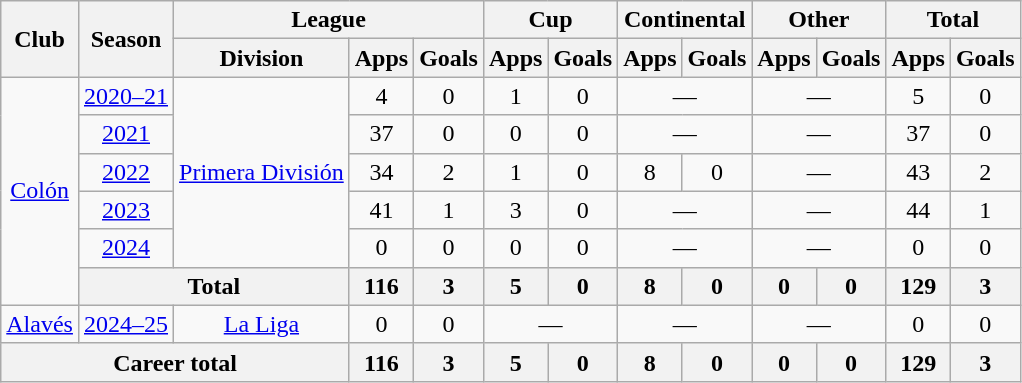<table class="wikitable" style="text-align:center">
<tr>
<th rowspan="2">Club</th>
<th rowspan="2">Season</th>
<th colspan="3">League</th>
<th colspan="2">Cup</th>
<th colspan="2">Continental</th>
<th colspan="2">Other</th>
<th colspan="2">Total</th>
</tr>
<tr>
<th>Division</th>
<th>Apps</th>
<th>Goals</th>
<th>Apps</th>
<th>Goals</th>
<th>Apps</th>
<th>Goals</th>
<th>Apps</th>
<th>Goals</th>
<th>Apps</th>
<th>Goals</th>
</tr>
<tr>
<td rowspan="6"><a href='#'>Colón</a></td>
<td><a href='#'>2020–21</a></td>
<td rowspan="5"><a href='#'>Primera División</a></td>
<td>4</td>
<td>0</td>
<td>1</td>
<td>0</td>
<td colspan="2">—</td>
<td colspan="2">—</td>
<td>5</td>
<td>0</td>
</tr>
<tr>
<td><a href='#'>2021</a></td>
<td>37</td>
<td>0</td>
<td>0</td>
<td>0</td>
<td colspan="2">—</td>
<td colspan="2">—</td>
<td>37</td>
<td>0</td>
</tr>
<tr>
<td><a href='#'>2022</a></td>
<td>34</td>
<td>2</td>
<td>1</td>
<td>0</td>
<td>8</td>
<td>0</td>
<td colspan="2">—</td>
<td>43</td>
<td>2</td>
</tr>
<tr>
<td><a href='#'>2023</a></td>
<td>41</td>
<td>1</td>
<td>3</td>
<td>0</td>
<td colspan="2">—</td>
<td colspan="2">—</td>
<td>44</td>
<td>1</td>
</tr>
<tr>
<td><a href='#'>2024</a></td>
<td>0</td>
<td>0</td>
<td>0</td>
<td>0</td>
<td colspan="2">—</td>
<td colspan="2">—</td>
<td>0</td>
<td>0</td>
</tr>
<tr>
<th colspan="2">Total</th>
<th>116</th>
<th>3</th>
<th>5</th>
<th>0</th>
<th>8</th>
<th>0</th>
<th>0</th>
<th>0</th>
<th>129</th>
<th>3</th>
</tr>
<tr>
<td><a href='#'>Alavés</a></td>
<td><a href='#'>2024–25</a></td>
<td><a href='#'>La Liga</a></td>
<td>0</td>
<td>0</td>
<td colspan="2">—</td>
<td colspan="2">—</td>
<td colspan="2">—</td>
<td>0</td>
<td>0</td>
</tr>
<tr>
<th colspan="3"><strong>Career total</strong></th>
<th>116</th>
<th>3</th>
<th>5</th>
<th>0</th>
<th>8</th>
<th>0</th>
<th>0</th>
<th>0</th>
<th>129</th>
<th>3</th>
</tr>
</table>
